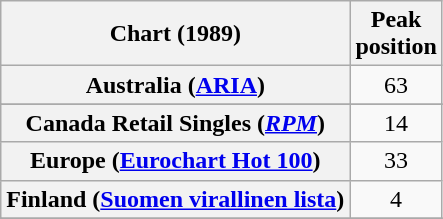<table class="wikitable sortable plainrowheaders" style="text-align:center">
<tr>
<th>Chart (1989)</th>
<th>Peak<br>position</th>
</tr>
<tr>
<th scope="row">Australia (<a href='#'>ARIA</a>)</th>
<td>63</td>
</tr>
<tr>
</tr>
<tr>
</tr>
<tr>
</tr>
<tr>
<th scope="row">Canada Retail Singles (<a href='#'><em>RPM</em></a>)</th>
<td>14</td>
</tr>
<tr>
<th scope="row">Europe (<a href='#'>Eurochart Hot 100</a>)</th>
<td>33</td>
</tr>
<tr>
<th scope="row">Finland (<a href='#'>Suomen virallinen lista</a>)</th>
<td>4</td>
</tr>
<tr>
</tr>
<tr>
</tr>
<tr>
</tr>
<tr>
</tr>
<tr>
</tr>
<tr>
</tr>
<tr>
</tr>
<tr>
</tr>
<tr>
</tr>
<tr>
</tr>
</table>
